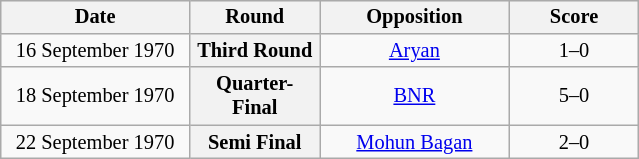<table class="wikitable plainrowheaders" style="text-align:center;margin-left:1em;float:right; font-size:85%;">
<tr>
<th scope=col width="120">Date</th>
<th scope=col width="80">Round</th>
<th scope=col width="120">Opposition</th>
<th scope=col width="80">Score</th>
</tr>
<tr>
<td>16 September 1970</td>
<th scope=row style="text-align:center">Third Round</th>
<td><a href='#'>Aryan</a></td>
<td>1–0</td>
</tr>
<tr>
<td>18 September 1970</td>
<th scope=row style="text-align:center">Quarter-Final</th>
<td><a href='#'>BNR</a></td>
<td>5–0</td>
</tr>
<tr>
<td>22 September 1970</td>
<th scope=row style="text-align:center">Semi Final</th>
<td><a href='#'>Mohun Bagan</a></td>
<td>2–0</td>
</tr>
</table>
